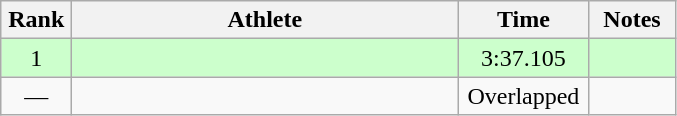<table class=wikitable style="text-align:center">
<tr>
<th width=40>Rank</th>
<th width=250>Athlete</th>
<th width=80>Time</th>
<th width=50>Notes</th>
</tr>
<tr bgcolor="ccffcc">
<td>1</td>
<td align=left></td>
<td>3:37.105</td>
<td></td>
</tr>
<tr>
<td>—</td>
<td align=left></td>
<td>Overlapped</td>
<td></td>
</tr>
</table>
